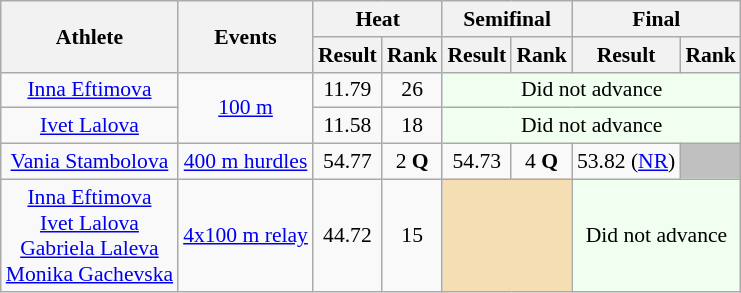<table class=wikitable style="text-align:center; font-size:90%">
<tr>
<th rowspan="2">Athlete</th>
<th rowspan="2">Events</th>
<th colspan="2">Heat</th>
<th colspan="2">Semifinal</th>
<th colspan="2">Final</th>
</tr>
<tr>
<th>Result</th>
<th>Rank</th>
<th>Result</th>
<th>Rank</th>
<th>Result</th>
<th>Rank</th>
</tr>
<tr>
<td><a href='#'>Inna Eftimova</a></td>
<td rowspan=2><a href='#'>100 m</a></td>
<td>11.79</td>
<td>26</td>
<td colspan=4 bgcolor=honeydew>Did not advance</td>
</tr>
<tr>
<td><a href='#'>Ivet Lalova</a></td>
<td>11.58</td>
<td>18</td>
<td colspan=4 bgcolor=honeydew>Did not advance</td>
</tr>
<tr>
<td><a href='#'>Vania Stambolova</a></td>
<td><a href='#'>400 m hurdles</a></td>
<td>54.77</td>
<td>2 <strong>Q</strong></td>
<td>54.73</td>
<td>4 <strong>Q</strong></td>
<td>53.82 (<a href='#'>NR</a>)</td>
<td align=center bgcolor=silver></td>
</tr>
<tr>
<td><a href='#'>Inna Eftimova</a> <br> <a href='#'>Ivet Lalova</a> <br> <a href='#'>Gabriela Laleva</a> <br> <a href='#'>Monika Gachevska</a></td>
<td><a href='#'>4x100 m relay</a></td>
<td>44.72</td>
<td>15</td>
<td colspan="2" bgcolor="wheat"></td>
<td colspan=2 bgcolor=honeydew>Did not advance</td>
</tr>
</table>
